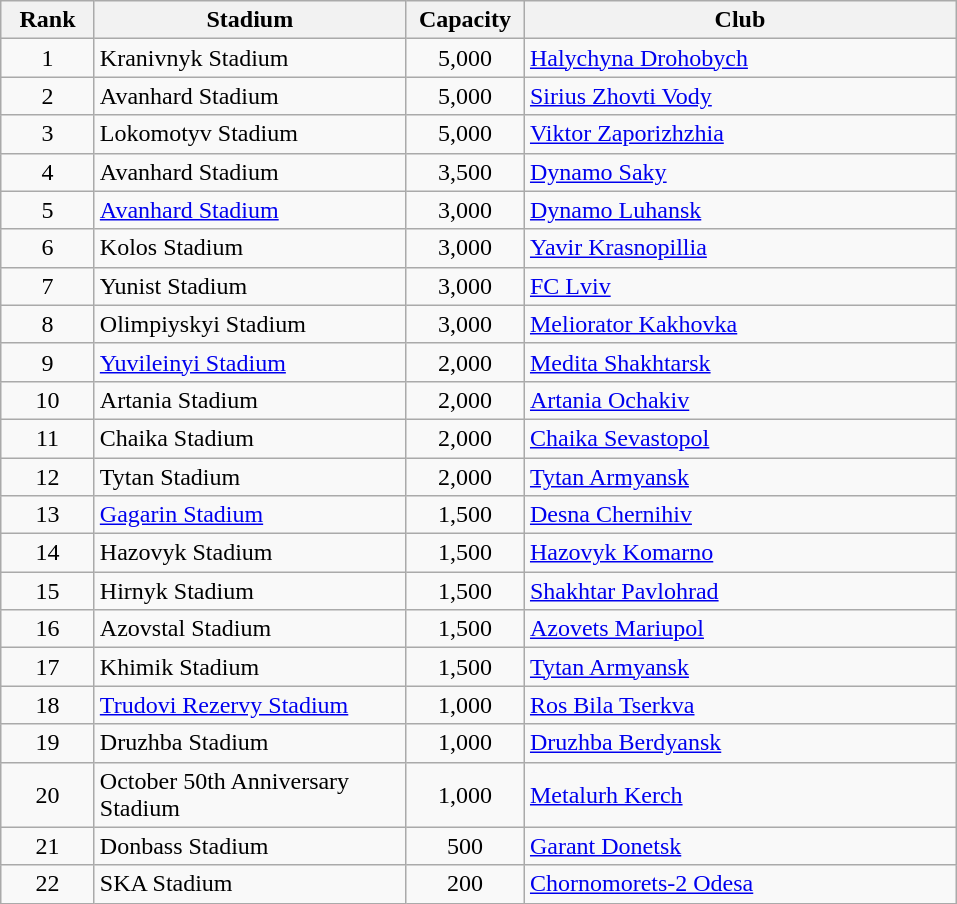<table class="wikitable">
<tr>
<th width=55>Rank</th>
<th width=200>Stadium</th>
<th width=72>Capacity</th>
<th width=280>Club</th>
</tr>
<tr>
<td align=center>1</td>
<td>Kranivnyk Stadium</td>
<td align=center>5,000</td>
<td><a href='#'>Halychyna Drohobych</a></td>
</tr>
<tr>
<td align=center>2</td>
<td>Avanhard Stadium</td>
<td align=center>5,000</td>
<td><a href='#'>Sirius Zhovti Vody</a></td>
</tr>
<tr>
<td align=center>3</td>
<td>Lokomotyv Stadium</td>
<td align=center>5,000</td>
<td><a href='#'>Viktor Zaporizhzhia</a></td>
</tr>
<tr>
<td align=center>4</td>
<td>Avanhard Stadium</td>
<td align=center>3,500</td>
<td><a href='#'>Dynamo Saky</a></td>
</tr>
<tr>
<td align=center>5</td>
<td><a href='#'>Avanhard Stadium</a></td>
<td align=center>3,000</td>
<td><a href='#'>Dynamo Luhansk</a></td>
</tr>
<tr>
<td align=center>6</td>
<td>Kolos Stadium</td>
<td align=center>3,000</td>
<td><a href='#'>Yavir Krasnopillia</a></td>
</tr>
<tr>
<td align=center>7</td>
<td>Yunist Stadium</td>
<td align=center>3,000</td>
<td><a href='#'>FC Lviv</a></td>
</tr>
<tr>
<td align=center>8</td>
<td>Olimpiyskyi Stadium</td>
<td align=center>3,000</td>
<td><a href='#'>Meliorator Kakhovka</a></td>
</tr>
<tr>
<td align=center>9</td>
<td><a href='#'>Yuvileinyi Stadium</a></td>
<td align=center>2,000</td>
<td><a href='#'>Medita Shakhtarsk</a></td>
</tr>
<tr>
<td align=center>10</td>
<td>Artania Stadium</td>
<td align=center>2,000</td>
<td><a href='#'>Artania Ochakiv</a></td>
</tr>
<tr>
<td align=center>11</td>
<td>Chaika Stadium</td>
<td align=center>2,000</td>
<td><a href='#'>Chaika Sevastopol</a></td>
</tr>
<tr>
<td align=center>12</td>
<td>Tytan Stadium</td>
<td align=center>2,000</td>
<td><a href='#'>Tytan Armyansk</a></td>
</tr>
<tr>
<td align=center>13</td>
<td><a href='#'>Gagarin Stadium</a></td>
<td align=center>1,500</td>
<td><a href='#'>Desna Chernihiv</a></td>
</tr>
<tr>
<td align=center>14</td>
<td>Hazovyk Stadium</td>
<td align=center>1,500</td>
<td><a href='#'>Hazovyk Komarno</a></td>
</tr>
<tr>
<td align=center>15</td>
<td>Hirnyk Stadium</td>
<td align=center>1,500</td>
<td><a href='#'>Shakhtar Pavlohrad</a></td>
</tr>
<tr>
<td align=center>16</td>
<td>Azovstal Stadium</td>
<td align=center>1,500</td>
<td><a href='#'>Azovets Mariupol</a></td>
</tr>
<tr>
<td align=center>17</td>
<td>Khimik Stadium</td>
<td align=center>1,500</td>
<td><a href='#'>Tytan Armyansk</a></td>
</tr>
<tr>
<td align=center>18</td>
<td><a href='#'>Trudovi Rezervy Stadium</a></td>
<td align=center>1,000</td>
<td><a href='#'>Ros Bila Tserkva</a></td>
</tr>
<tr>
<td align=center>19</td>
<td>Druzhba Stadium</td>
<td align=center>1,000</td>
<td><a href='#'>Druzhba Berdyansk</a></td>
</tr>
<tr>
<td align=center>20</td>
<td>October 50th Anniversary Stadium</td>
<td align=center>1,000</td>
<td><a href='#'>Metalurh Kerch</a></td>
</tr>
<tr>
<td align=center>21</td>
<td>Donbass Stadium</td>
<td align=center>500</td>
<td><a href='#'>Garant Donetsk</a></td>
</tr>
<tr>
<td align=center>22</td>
<td>SKA Stadium</td>
<td align=center>200</td>
<td><a href='#'>Chornomorets-2 Odesa</a></td>
</tr>
</table>
